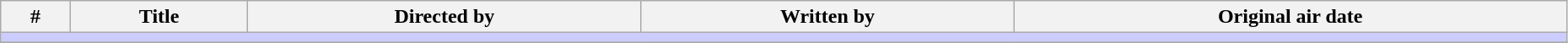<table class="wikitable" width="98%">
<tr>
<th>#</th>
<th>Title</th>
<th>Directed by</th>
<th>Written by</th>
<th>Original air date</th>
</tr>
<tr>
<td colspan="6" bgcolor="#CCF"></td>
</tr>
<tr>
</tr>
</table>
